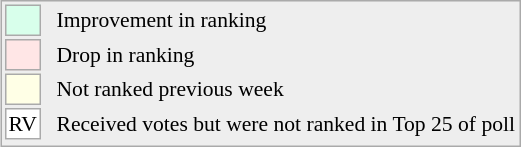<table align=right style="font-size:90%; border:1px solid #aaaaaa; white-space:nowrap; background:#eeeeee;">
<tr>
<td style="background:#D8FFEB; width:20px; border:1px solid #aaaaaa;"> </td>
<td rowspan=5> </td>
<td>Improvement in ranking</td>
</tr>
<tr>
<td style="background:#FFE6E6; width:20px; border:1px solid #aaaaaa;"> </td>
<td>Drop in ranking</td>
</tr>
<tr>
<td style="background:#FFFFE6; width:20px; border:1px solid #aaaaaa;"> </td>
<td>Not ranked previous week</td>
</tr>
<tr>
<td align=center style="width:20px; border:1px solid #aaaaaa; background:white;">RV</td>
<td>Received votes but were not ranked in Top 25 of poll</td>
</tr>
<tr>
</tr>
</table>
